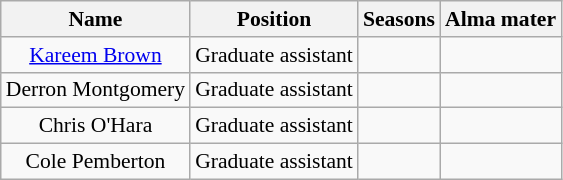<table class="wikitable" border="1" style="font-size:90%;">
<tr>
<th>Name</th>
<th>Position</th>
<th>Seasons</th>
<th>Alma mater</th>
</tr>
<tr style="text-align:center;">
<td><a href='#'>Kareem Brown</a></td>
<td>Graduate assistant</td>
<td></td>
<td></td>
</tr>
<tr style="text-align:center;">
<td>Derron Montgomery</td>
<td>Graduate assistant</td>
<td></td>
<td></td>
</tr>
<tr style="text-align:center;">
<td>Chris O'Hara</td>
<td>Graduate assistant</td>
<td></td>
<td></td>
</tr>
<tr style="text-align:center;">
<td>Cole Pemberton</td>
<td>Graduate assistant</td>
<td></td>
<td></td>
</tr>
</table>
